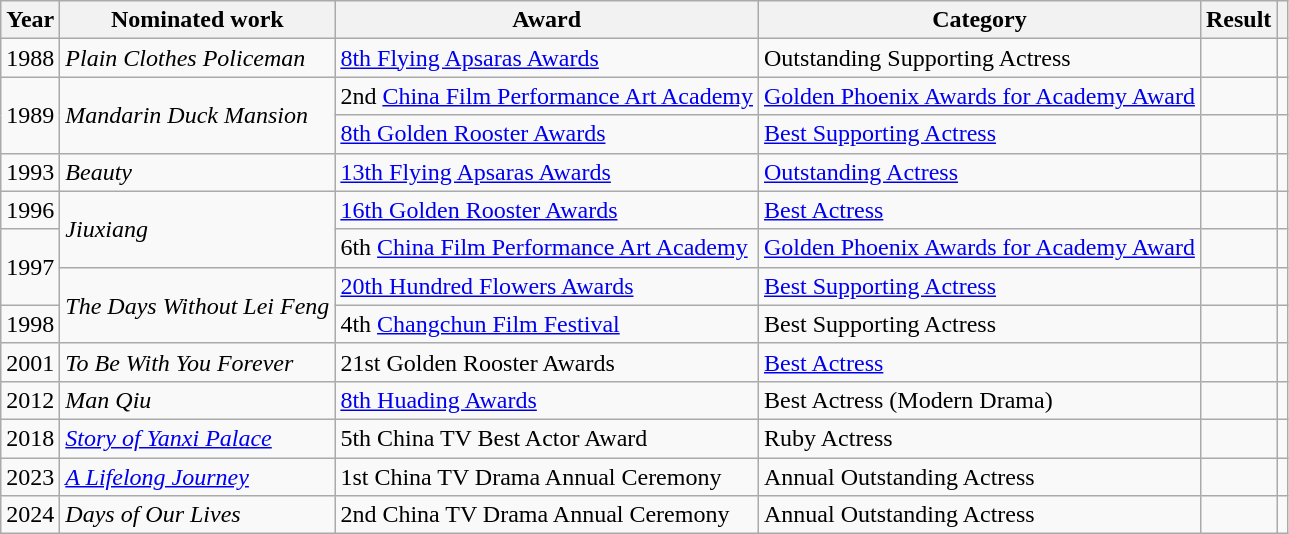<table class="wikitable">
<tr>
<th>Year</th>
<th>Nominated work</th>
<th>Award</th>
<th>Category</th>
<th>Result</th>
<th></th>
</tr>
<tr>
<td>1988</td>
<td><em>Plain Clothes Policeman</em></td>
<td><a href='#'>8th Flying Apsaras Awards</a></td>
<td>Outstanding Supporting Actress</td>
<td></td>
<td></td>
</tr>
<tr>
<td rowspan="2">1989</td>
<td rowspan="2"><em>Mandarin Duck Mansion</em></td>
<td>2nd <a href='#'>China Film Performance Art Academy</a></td>
<td><a href='#'>Golden Phoenix Awards for Academy Award</a></td>
<td></td>
<td></td>
</tr>
<tr>
<td><a href='#'>8th Golden Rooster Awards</a></td>
<td><a href='#'>Best Supporting Actress</a></td>
<td></td>
<td></td>
</tr>
<tr>
<td>1993</td>
<td><em>Beauty</em></td>
<td><a href='#'>13th Flying Apsaras Awards</a></td>
<td><a href='#'>Outstanding Actress</a></td>
<td></td>
<td></td>
</tr>
<tr>
<td>1996</td>
<td rowspan="2"><em>Jiuxiang</em></td>
<td><a href='#'>16th Golden Rooster Awards</a></td>
<td><a href='#'>Best Actress</a></td>
<td></td>
<td></td>
</tr>
<tr>
<td rowspan="2">1997</td>
<td>6th <a href='#'>China Film Performance Art Academy</a></td>
<td><a href='#'>Golden Phoenix Awards for Academy Award</a></td>
<td></td>
<td></td>
</tr>
<tr>
<td rowspan="2"><em>The Days Without Lei Feng</em></td>
<td><a href='#'>20th Hundred Flowers Awards</a></td>
<td><a href='#'>Best Supporting Actress</a></td>
<td></td>
<td></td>
</tr>
<tr>
<td>1998</td>
<td>4th <a href='#'>Changchun Film Festival</a></td>
<td>Best Supporting Actress</td>
<td></td>
<td></td>
</tr>
<tr>
<td>2001</td>
<td><em>To Be With You Forever</em></td>
<td>21st Golden Rooster Awards</td>
<td><a href='#'>Best Actress</a></td>
<td></td>
<td></td>
</tr>
<tr>
<td>2012</td>
<td><em>Man Qiu</em></td>
<td><a href='#'>8th Huading Awards</a></td>
<td>Best Actress (Modern Drama)</td>
<td></td>
<td></td>
</tr>
<tr>
<td>2018</td>
<td><em><a href='#'>Story of Yanxi Palace</a></em></td>
<td>5th China TV Best Actor Award</td>
<td>Ruby Actress</td>
<td></td>
<td></td>
</tr>
<tr>
<td>2023</td>
<td><em><a href='#'>A Lifelong Journey</a></em></td>
<td>1st China TV Drama Annual Ceremony</td>
<td>Annual Outstanding Actress</td>
<td></td>
<td></td>
</tr>
<tr>
<td>2024</td>
<td><em>Days of Our Lives</em></td>
<td>2nd China TV Drama Annual Ceremony</td>
<td>Annual Outstanding Actress</td>
<td></td>
<td></td>
</tr>
</table>
